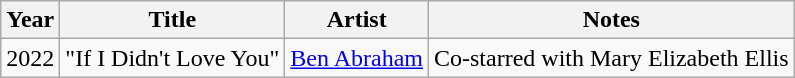<table class="wikitable">
<tr>
<th>Year</th>
<th>Title</th>
<th>Artist</th>
<th>Notes</th>
</tr>
<tr>
<td>2022</td>
<td>"If I Didn't Love You"</td>
<td><a href='#'>Ben Abraham</a></td>
<td>Co-starred with Mary Elizabeth Ellis</td>
</tr>
</table>
